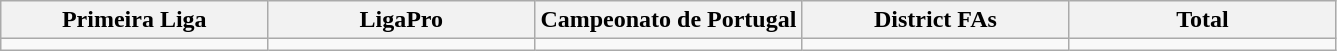<table class="wikitable">
<tr>
<th width="20%">Primeira Liga</th>
<th width="20%">LigaPro</th>
<th width="20%">Campeonato de Portugal</th>
<th width="20%">District FAs</th>
<th width="20%">Total</th>
</tr>
<tr>
<td></td>
<td></td>
<td></td>
<td></td>
<td></td>
</tr>
</table>
